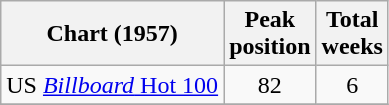<table class="wikitable sortable">
<tr>
<th align="left">Chart (1957)</th>
<th align="center">Peak<br>position</th>
<th>Total<br>weeks</th>
</tr>
<tr>
<td align="left">US <a href='#'><em>Billboard</em> Hot 100</a></td>
<td align="center">82</td>
<td align="center">6</td>
</tr>
<tr>
</tr>
</table>
